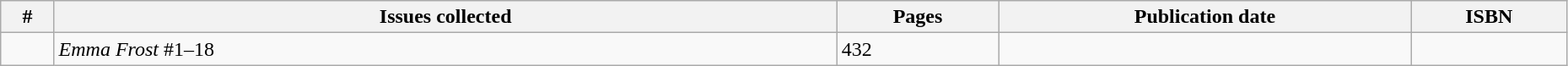<table class="wikitable sortable" width=98%>
<tr>
<th class="unsortable">#</th>
<th class="unsortable" width="50%">Issues collected</th>
<th>Pages</th>
<th>Publication date</th>
<th class="unsortable">ISBN</th>
</tr>
<tr>
<td></td>
<td><em>Emma Frost</em> #1–18</td>
<td>432</td>
<td></td>
<td></td>
</tr>
</table>
